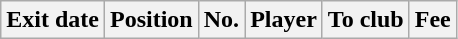<table class="wikitable sortable">
<tr>
<th>Exit date</th>
<th>Position</th>
<th>No.</th>
<th>Player</th>
<th>To club</th>
<th>Fee</th>
</tr>
</table>
